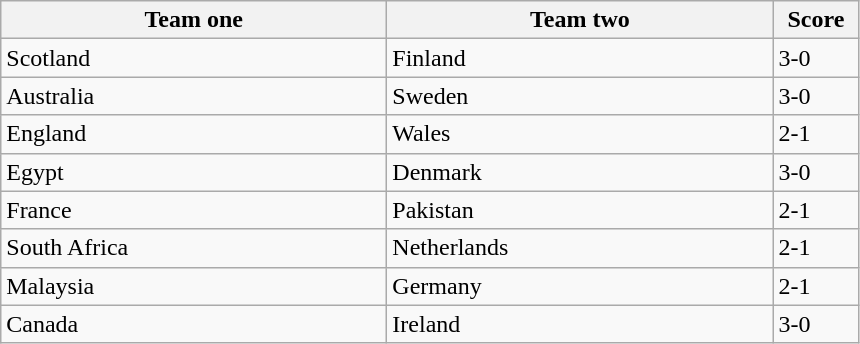<table class="wikitable">
<tr>
<th width=250>Team one</th>
<th width=250>Team two</th>
<th width=50>Score</th>
</tr>
<tr>
<td> Scotland</td>
<td> Finland</td>
<td>3-0</td>
</tr>
<tr>
<td> Australia</td>
<td> Sweden</td>
<td>3-0</td>
</tr>
<tr>
<td> England</td>
<td> Wales</td>
<td>2-1</td>
</tr>
<tr>
<td> Egypt</td>
<td> Denmark</td>
<td>3-0</td>
</tr>
<tr>
<td> France</td>
<td> Pakistan</td>
<td>2-1</td>
</tr>
<tr>
<td> South Africa</td>
<td> Netherlands</td>
<td>2-1</td>
</tr>
<tr>
<td> Malaysia</td>
<td> Germany</td>
<td>2-1</td>
</tr>
<tr>
<td> Canada</td>
<td> Ireland</td>
<td>3-0</td>
</tr>
</table>
